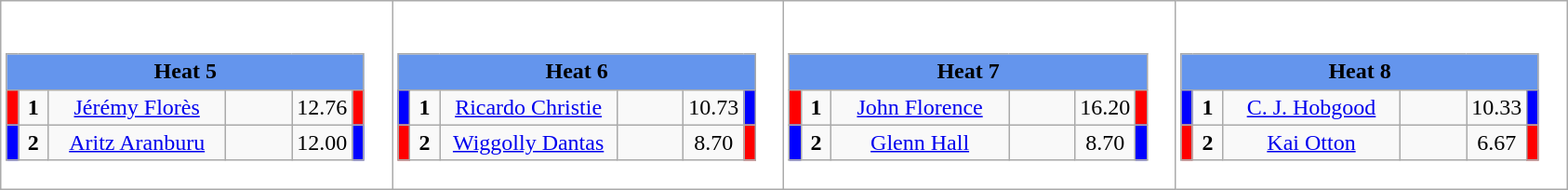<table class="wikitable" style="background:#fff;">
<tr>
<td><div><br><table class="wikitable">
<tr>
<td colspan="6"  style="text-align:center; background:#6495ed;"><strong>Heat 5</strong></td>
</tr>
<tr>
<td style="width:01px; background: #f00;"></td>
<td style="width:14px; text-align:center;"><strong>1</strong></td>
<td style="width:120px; text-align:center;"><a href='#'>Jérémy Florès</a></td>
<td style="width:40px; text-align:center;"></td>
<td style="width:20px; text-align:center;">12.76</td>
<td style="width:01px; background: #f00;"></td>
</tr>
<tr>
<td style="width:01px; background: #00f;"></td>
<td style="width:14px; text-align:center;"><strong>2</strong></td>
<td style="width:120px; text-align:center;"><a href='#'>Aritz Aranburu</a></td>
<td style="width:40px; text-align:center;"></td>
<td style="width:20px; text-align:center;">12.00</td>
<td style="width:01px; background: #00f;"></td>
</tr>
</table>
</div></td>
<td><div><br><table class="wikitable">
<tr>
<td colspan="6"  style="text-align:center; background:#6495ed;"><strong>Heat 6</strong></td>
</tr>
<tr>
<td style="width:01px; background: #00f;"></td>
<td style="width:14px; text-align:center;"><strong>1</strong></td>
<td style="width:120px; text-align:center;"><a href='#'>Ricardo Christie</a></td>
<td style="width:40px; text-align:center;"></td>
<td style="width:20px; text-align:center;">10.73</td>
<td style="width:01px; background: #00f;"></td>
</tr>
<tr>
<td style="width:01px; background: #f00;"></td>
<td style="width:14px; text-align:center;"><strong>2</strong></td>
<td style="width:120px; text-align:center;"><a href='#'>Wiggolly Dantas</a></td>
<td style="width:40px; text-align:center;"></td>
<td style="width:20px; text-align:center;">8.70</td>
<td style="width:01px; background: #f00;"></td>
</tr>
</table>
</div></td>
<td><div><br><table class="wikitable">
<tr>
<td colspan="6"  style="text-align:center; background:#6495ed;"><strong>Heat 7</strong></td>
</tr>
<tr>
<td style="width:01px; background: #f00;"></td>
<td style="width:14px; text-align:center;"><strong>1</strong></td>
<td style="width:120px; text-align:center;"><a href='#'>John Florence</a></td>
<td style="width:40px; text-align:center;"></td>
<td style="width:20px; text-align:center;">16.20</td>
<td style="width:01px; background: #f00;"></td>
</tr>
<tr>
<td style="width:01px; background: #00f;"></td>
<td style="width:14px; text-align:center;"><strong>2</strong></td>
<td style="width:120px; text-align:center;"><a href='#'>Glenn Hall</a></td>
<td style="width:40px; text-align:center;"></td>
<td style="width:20px; text-align:center;">8.70</td>
<td style="width:01px; background: #00f;"></td>
</tr>
</table>
</div></td>
<td><div><br><table class="wikitable">
<tr>
<td colspan="6"  style="text-align:center; background:#6495ed;"><strong>Heat 8</strong></td>
</tr>
<tr>
<td style="width:01px; background: #00f;"></td>
<td style="width:14px; text-align:center;"><strong>1</strong></td>
<td style="width:120px; text-align:center;"><a href='#'>C. J. Hobgood</a></td>
<td style="width:40px; text-align:center;"></td>
<td style="width:20px; text-align:center;">10.33</td>
<td style="width:01px; background: #00f;"></td>
</tr>
<tr>
<td style="width:01px; background: #f00;"></td>
<td style="width:14px; text-align:center;"><strong>2</strong></td>
<td style="width:120px; text-align:center;"><a href='#'>Kai Otton</a></td>
<td style="width:40px; text-align:center;"></td>
<td style="width:20px; text-align:center;">6.67</td>
<td style="width:01px; background: #f00;"></td>
</tr>
</table>
</div></td>
</tr>
</table>
